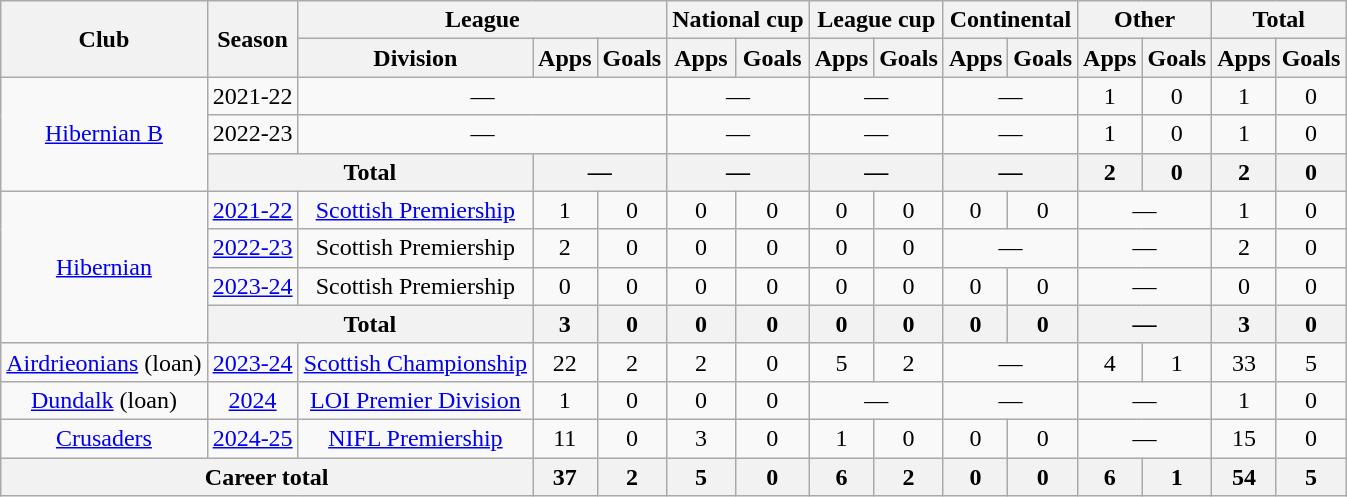<table class="wikitable" style="text-align:center">
<tr>
<th rowspan="2">Club</th>
<th rowspan="2">Season</th>
<th colspan="3">League</th>
<th colspan="2">National cup</th>
<th colspan="2">League cup</th>
<th colspan="2">Continental</th>
<th colspan="2">Other</th>
<th colspan="2">Total</th>
</tr>
<tr>
<th>Division</th>
<th>Apps</th>
<th>Goals</th>
<th>Apps</th>
<th>Goals</th>
<th>Apps</th>
<th>Goals</th>
<th>Apps</th>
<th>Goals</th>
<th>Apps</th>
<th>Goals</th>
<th>Apps</th>
<th>Goals</th>
</tr>
<tr>
<td rowspan="3"><a href='#'>Hibernian B</a></td>
<td>2021-22</td>
<td colspan="3">—</td>
<td colspan="2">—</td>
<td colspan="2">—</td>
<td colspan="2">—</td>
<td>1</td>
<td>0</td>
<td>1</td>
<td>0</td>
</tr>
<tr>
<td>2022-23</td>
<td colspan="3">—</td>
<td colspan="2">—</td>
<td colspan="2">—</td>
<td colspan="2">—</td>
<td>1</td>
<td>0</td>
<td>1</td>
<td>0</td>
</tr>
<tr>
<th colspan="2">Total</th>
<th colspan="2">—</th>
<th colspan="2">—</th>
<th colspan="2">—</th>
<th colspan="2">—</th>
<th>2</th>
<th>0</th>
<th>2</th>
<th>0</th>
</tr>
<tr>
<td rowspan="4"><a href='#'>Hibernian</a></td>
<td><a href='#'>2021-22</a></td>
<td><a href='#'>Scottish Premiership</a></td>
<td>1</td>
<td>0</td>
<td>0</td>
<td>0</td>
<td>0</td>
<td>0</td>
<td>0</td>
<td>0</td>
<td colspan="2">—</td>
<td>1</td>
<td>0</td>
</tr>
<tr>
<td><a href='#'>2022-23</a></td>
<td>Scottish Premiership</td>
<td>2</td>
<td>0</td>
<td>0</td>
<td>0</td>
<td>0</td>
<td>0</td>
<td colspan="2">—</td>
<td colspan="2">—</td>
<td>2</td>
<td>0</td>
</tr>
<tr>
<td><a href='#'>2023-24</a></td>
<td>Scottish Premiership</td>
<td>0</td>
<td>0</td>
<td>0</td>
<td>0</td>
<td>0</td>
<td>0</td>
<td>0</td>
<td>0</td>
<td colspan="2">—</td>
<td>0</td>
<td>0</td>
</tr>
<tr>
<th colspan="2">Total</th>
<th>3</th>
<th>0</th>
<th>0</th>
<th>0</th>
<th>0</th>
<th>0</th>
<th>0</th>
<th>0</th>
<th colspan="2">—</th>
<th>3</th>
<th>0</th>
</tr>
<tr>
<td><a href='#'>Airdrieonians</a> (loan)</td>
<td><a href='#'>2023-24</a></td>
<td><a href='#'>Scottish Championship</a></td>
<td>22</td>
<td>2</td>
<td>2</td>
<td>0</td>
<td>5</td>
<td>2</td>
<td colspan="2">—</td>
<td>4</td>
<td>1</td>
<td>33</td>
<td>5</td>
</tr>
<tr>
<td><a href='#'>Dundalk</a> (loan)</td>
<td><a href='#'>2024</a></td>
<td><a href='#'>LOI Premier Division</a></td>
<td>1</td>
<td>0</td>
<td>0</td>
<td>0</td>
<td colspan="2">—</td>
<td colspan="2">—</td>
<td colspan="2">—</td>
<td>1</td>
<td>0</td>
</tr>
<tr>
<td><a href='#'>Crusaders</a></td>
<td><a href='#'>2024-25</a></td>
<td><a href='#'>NIFL Premiership</a></td>
<td>11</td>
<td>0</td>
<td>3</td>
<td>0</td>
<td>1</td>
<td>0</td>
<td>0</td>
<td>0</td>
<td colspan="2">—</td>
<td>15</td>
<td>0</td>
</tr>
<tr>
<th colspan="3">Career total</th>
<th>37</th>
<th>2</th>
<th>5</th>
<th>0</th>
<th>6</th>
<th>2</th>
<th>0</th>
<th>0</th>
<th>6</th>
<th>1</th>
<th>54</th>
<th>5</th>
</tr>
</table>
